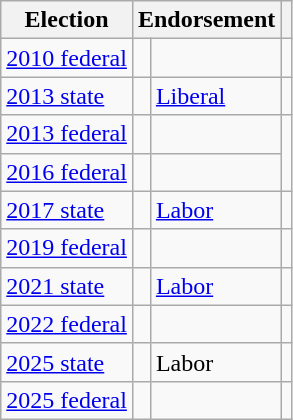<table class="wikitable">
<tr>
<th>Election</th>
<th colspan="2">Endorsement</th>
<th></th>
</tr>
<tr>
<td><a href='#'>2010 federal</a></td>
<td></td>
<td></td>
</tr>
<tr>
<td><a href='#'>2013 state</a></td>
<td></td>
<td><a href='#'>Liberal</a></td>
<td></td>
</tr>
<tr>
<td><a href='#'>2013 federal</a></td>
<td></td>
<td></td>
</tr>
<tr>
<td><a href='#'>2016 federal</a></td>
<td></td>
<td></td>
</tr>
<tr>
<td><a href='#'>2017 state</a></td>
<td></td>
<td><a href='#'>Labor</a></td>
<td></td>
</tr>
<tr>
<td><a href='#'>2019 federal</a></td>
<td></td>
<td></td>
</tr>
<tr>
<td><a href='#'>2021 state</a></td>
<td></td>
<td><a href='#'>Labor</a></td>
<td></td>
</tr>
<tr>
<td><a href='#'>2022 federal</a></td>
<td></td>
<td></td>
</tr>
<tr>
<td><a href='#'>2025 state</a></td>
<td></td>
<td>Labor</td>
<td></td>
</tr>
<tr>
<td><a href='#'>2025 federal</a></td>
<td></td>
<td></td>
</tr>
</table>
